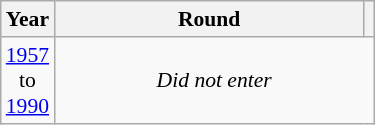<table class="wikitable" style="text-align: center; font-size:90%">
<tr>
<th>Year</th>
<th style="width:200px">Round</th>
<th></th>
</tr>
<tr>
<td><a href='#'>1957</a><br>to<br><a href='#'>1990</a></td>
<td colspan="2"><em>Did not enter</em></td>
</tr>
</table>
